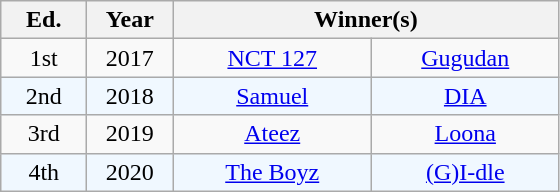<table class="wikitable" style="text-align:center">
<tr>
<th width="50">Ed.</th>
<th width="50">Year</th>
<th colspan="2" width="250">Winner(s)</th>
</tr>
<tr>
<td>1st</td>
<td>2017</td>
<td><a href='#'>NCT 127</a></td>
<td><a href='#'>Gugudan</a></td>
</tr>
<tr style="background:#f0f8ff;">
<td>2nd</td>
<td>2018</td>
<td><a href='#'> Samuel</a></td>
<td><a href='#'>DIA</a></td>
</tr>
<tr>
<td>3rd</td>
<td>2019</td>
<td><a href='#'>Ateez</a></td>
<td><a href='#'>Loona</a></td>
</tr>
<tr style="background:#f0f8ff;">
<td>4th</td>
<td>2020</td>
<td><a href='#'>The Boyz</a></td>
<td><a href='#'>(G)I-dle</a></td>
</tr>
</table>
